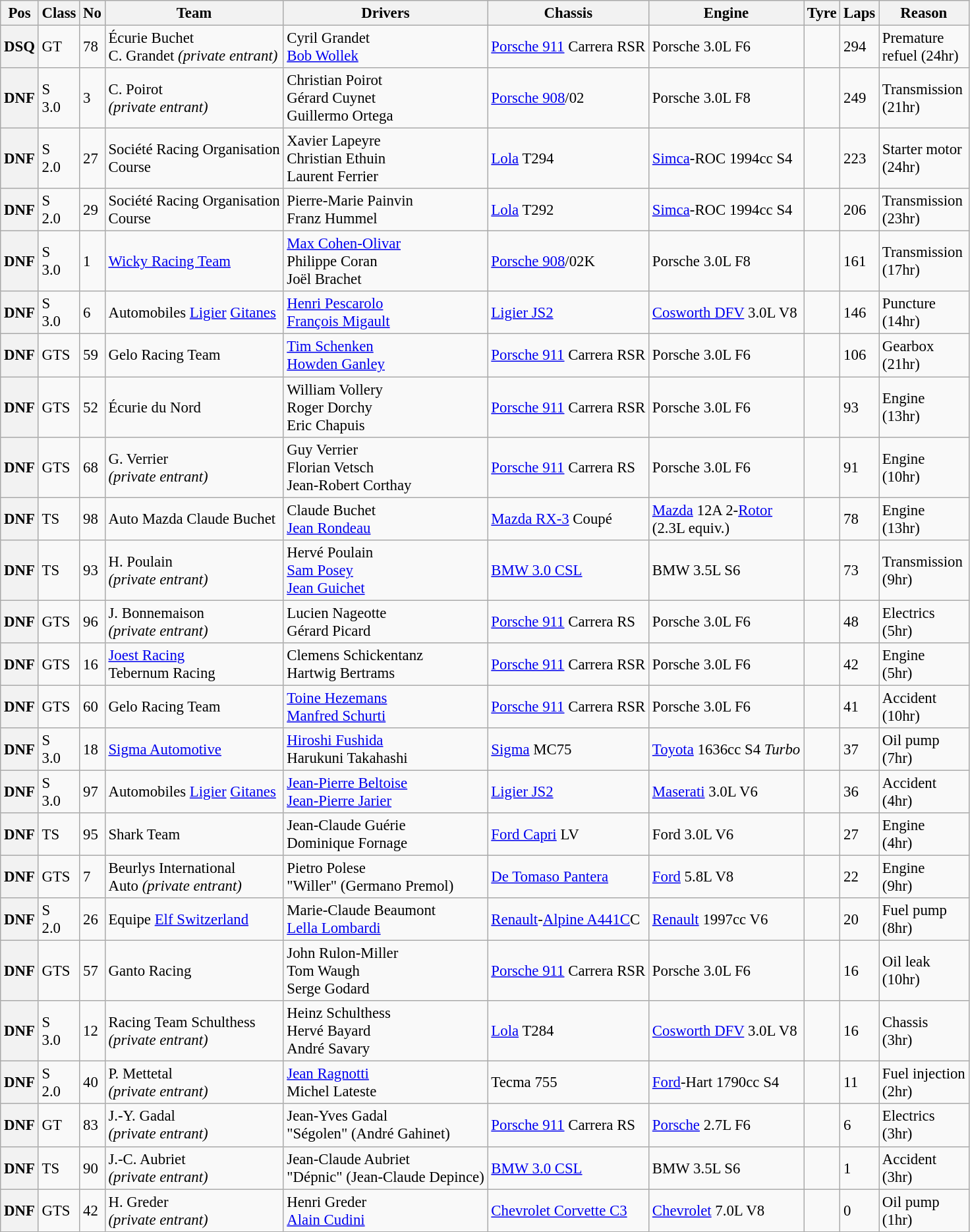<table class="wikitable" style="font-size: 95%;">
<tr>
<th>Pos</th>
<th>Class</th>
<th>No</th>
<th>Team</th>
<th>Drivers</th>
<th>Chassis</th>
<th>Engine</th>
<th>Tyre</th>
<th>Laps</th>
<th>Reason</th>
</tr>
<tr>
<th>DSQ</th>
<td>GT</td>
<td>78</td>
<td> Écurie Buchet<br> C. Grandet  <em>(private entrant)</em></td>
<td> Cyril Grandet<br> <a href='#'>Bob Wollek</a></td>
<td><a href='#'>Porsche 911</a> Carrera RSR</td>
<td>Porsche 3.0L F6</td>
<td></td>
<td>294</td>
<td>Premature<br> refuel (24hr)</td>
</tr>
<tr>
<th>DNF</th>
<td>S<br>3.0</td>
<td>3</td>
<td> C. Poirot<br><em>(private entrant)</em></td>
<td> Christian Poirot<br> Gérard Cuynet<br> Guillermo Ortega</td>
<td><a href='#'>Porsche 908</a>/02</td>
<td>Porsche 3.0L F8</td>
<td></td>
<td>249</td>
<td>Transmission<br> (21hr)</td>
</tr>
<tr>
<th>DNF</th>
<td>S<br>2.0</td>
<td>27</td>
<td> Société Racing Organisation<br> Course</td>
<td> Xavier Lapeyre<br> Christian Ethuin<br> Laurent Ferrier</td>
<td><a href='#'>Lola</a> T294</td>
<td><a href='#'>Simca</a>-ROC 1994cc S4</td>
<td></td>
<td>223</td>
<td>Starter motor<br> (24hr)</td>
</tr>
<tr>
<th>DNF</th>
<td>S<br>2.0</td>
<td>29</td>
<td> Société Racing Organisation<br> Course</td>
<td> Pierre-Marie Painvin<br> Franz Hummel</td>
<td><a href='#'>Lola</a> T292</td>
<td><a href='#'>Simca</a>-ROC 1994cc S4</td>
<td></td>
<td>206</td>
<td>Transmission<br> (23hr)</td>
</tr>
<tr>
<th>DNF</th>
<td>S<br>3.0</td>
<td>1</td>
<td> <a href='#'>Wicky Racing Team</a></td>
<td> <a href='#'>Max Cohen-Olivar</a><br> Philippe Coran<br>  Joël Brachet</td>
<td><a href='#'>Porsche 908</a>/02K</td>
<td>Porsche 3.0L F8</td>
<td></td>
<td>161</td>
<td>Transmission<br> (17hr)</td>
</tr>
<tr>
<th>DNF</th>
<td>S<br>3.0</td>
<td>6</td>
<td> Automobiles <a href='#'>Ligier</a> <a href='#'>Gitanes</a></td>
<td> <a href='#'>Henri Pescarolo</a><br> <a href='#'>François Migault</a></td>
<td><a href='#'>Ligier JS2</a></td>
<td><a href='#'>Cosworth DFV</a> 3.0L V8</td>
<td></td>
<td>146</td>
<td>Puncture<br> (14hr)</td>
</tr>
<tr>
<th>DNF</th>
<td>GTS</td>
<td>59</td>
<td> Gelo Racing Team</td>
<td> <a href='#'>Tim Schenken</a><br>  <a href='#'>Howden Ganley</a></td>
<td><a href='#'>Porsche 911</a> Carrera RSR</td>
<td>Porsche 3.0L F6</td>
<td></td>
<td>106</td>
<td>Gearbox<br> (21hr)</td>
</tr>
<tr>
<th>DNF</th>
<td>GTS</td>
<td>52</td>
<td> Écurie du Nord</td>
<td> William Vollery<br> Roger Dorchy<br> Eric Chapuis</td>
<td><a href='#'>Porsche 911</a> Carrera RSR</td>
<td>Porsche 3.0L F6</td>
<td></td>
<td>93</td>
<td>Engine<br> (13hr)</td>
</tr>
<tr>
<th>DNF</th>
<td>GTS</td>
<td>68</td>
<td> G. Verrier<br><em>(private entrant)</em></td>
<td> Guy Verrier<br> Florian Vetsch<br> Jean-Robert Corthay</td>
<td><a href='#'>Porsche 911</a> Carrera RS</td>
<td>Porsche 3.0L F6</td>
<td></td>
<td>91</td>
<td>Engine<br> (10hr)</td>
</tr>
<tr>
<th>DNF</th>
<td>TS</td>
<td>98</td>
<td> Auto Mazda Claude Buchet</td>
<td> Claude Buchet<br> <a href='#'>Jean Rondeau</a></td>
<td><a href='#'>Mazda RX-3</a> Coupé</td>
<td><a href='#'>Mazda</a> 12A 2-<a href='#'>Rotor</a><br> (2.3L equiv.)</td>
<td></td>
<td>78</td>
<td>Engine<br> (13hr)</td>
</tr>
<tr>
<th>DNF</th>
<td>TS</td>
<td>93</td>
<td> H. Poulain<br><em>(private entrant)</em></td>
<td> Hervé Poulain<br> <a href='#'>Sam Posey</a><br>  <a href='#'>Jean Guichet</a></td>
<td><a href='#'>BMW 3.0 CSL</a></td>
<td>BMW 3.5L S6</td>
<td></td>
<td>73</td>
<td>Transmission<br> (9hr)</td>
</tr>
<tr>
<th>DNF</th>
<td>GTS</td>
<td>96</td>
<td> J. Bonnemaison<br><em>(private entrant)</em></td>
<td> Lucien Nageotte<br> Gérard Picard</td>
<td><a href='#'>Porsche 911</a> Carrera RS</td>
<td>Porsche 3.0L F6</td>
<td></td>
<td>48</td>
<td>Electrics<br> (5hr)</td>
</tr>
<tr>
<th>DNF</th>
<td>GTS</td>
<td>16</td>
<td> <a href='#'>Joest Racing</a><br> Tebernum Racing</td>
<td> Clemens Schickentanz<br> Hartwig Bertrams</td>
<td><a href='#'>Porsche 911</a> Carrera RSR</td>
<td>Porsche 3.0L F6</td>
<td></td>
<td>42</td>
<td>Engine<br> (5hr)</td>
</tr>
<tr>
<th>DNF</th>
<td>GTS</td>
<td>60</td>
<td> Gelo Racing Team</td>
<td> <a href='#'>Toine Hezemans</a><br> <a href='#'>Manfred Schurti</a></td>
<td><a href='#'>Porsche 911</a> Carrera RSR</td>
<td>Porsche 3.0L F6</td>
<td></td>
<td>41</td>
<td>Accident<br> (10hr)</td>
</tr>
<tr>
<th>DNF</th>
<td>S<br>3.0</td>
<td>18</td>
<td> <a href='#'>Sigma Automotive</a></td>
<td> <a href='#'>Hiroshi Fushida</a><br> Harukuni Takahashi</td>
<td><a href='#'>Sigma</a> MC75</td>
<td><a href='#'>Toyota</a> 1636cc S4 <em>Turbo</em></td>
<td></td>
<td>37</td>
<td>Oil pump<br> (7hr)</td>
</tr>
<tr>
<th>DNF</th>
<td>S<br>3.0</td>
<td>97</td>
<td> Automobiles <a href='#'>Ligier</a> <a href='#'>Gitanes</a></td>
<td> <a href='#'>Jean-Pierre Beltoise</a><br> <a href='#'>Jean-Pierre Jarier</a></td>
<td><a href='#'>Ligier JS2</a></td>
<td><a href='#'>Maserati</a> 3.0L V6</td>
<td></td>
<td>36</td>
<td>Accident<br> (4hr)</td>
</tr>
<tr>
<th>DNF</th>
<td>TS</td>
<td>95</td>
<td> Shark Team</td>
<td> Jean-Claude Guérie<br> Dominique Fornage</td>
<td><a href='#'>Ford Capri</a> LV</td>
<td>Ford 3.0L V6</td>
<td></td>
<td>27</td>
<td>Engine<br> (4hr)</td>
</tr>
<tr>
<th>DNF</th>
<td>GTS</td>
<td>7</td>
<td> Beurlys International<br>Auto  <em>(private entrant)</em></td>
<td> Pietro Polese<br> "Willer" (Germano Premol)</td>
<td><a href='#'>De Tomaso Pantera</a></td>
<td><a href='#'>Ford</a> 5.8L V8</td>
<td></td>
<td>22</td>
<td>Engine<br> (9hr)</td>
</tr>
<tr>
<th>DNF</th>
<td>S<br>2.0</td>
<td>26</td>
<td> Equipe <a href='#'>Elf Switzerland</a></td>
<td> Marie-Claude Beaumont<br>  <a href='#'>Lella Lombardi</a></td>
<td><a href='#'>Renault</a>-<a href='#'>Alpine A441C</a>C</td>
<td><a href='#'>Renault</a> 1997cc V6</td>
<td></td>
<td>20</td>
<td>Fuel pump<br> (8hr)</td>
</tr>
<tr>
<th>DNF</th>
<td>GTS</td>
<td>57</td>
<td> Ganto Racing</td>
<td> John Rulon-Miller<br> Tom Waugh<br>  Serge Godard</td>
<td><a href='#'>Porsche 911</a> Carrera RSR</td>
<td>Porsche 3.0L F6</td>
<td></td>
<td>16</td>
<td>Oil leak<br> (10hr)</td>
</tr>
<tr>
<th>DNF</th>
<td>S<br>3.0</td>
<td>12</td>
<td> Racing Team Schulthess<br><em>(private entrant)</em></td>
<td> Heinz Schulthess<br> Hervé Bayard<br> André Savary</td>
<td><a href='#'>Lola</a> T284</td>
<td><a href='#'>Cosworth DFV</a> 3.0L V8</td>
<td></td>
<td>16</td>
<td>Chassis<br> (3hr)</td>
</tr>
<tr>
<th>DNF</th>
<td>S<br>2.0</td>
<td>40</td>
<td> P. Mettetal<br><em>(private entrant)</em></td>
<td> <a href='#'>Jean Ragnotti</a><br> Michel Lateste</td>
<td>Tecma 755</td>
<td><a href='#'>Ford</a>-Hart 1790cc S4</td>
<td></td>
<td>11</td>
<td>Fuel injection<br> (2hr)</td>
</tr>
<tr>
<th>DNF</th>
<td>GT</td>
<td>83</td>
<td> J.-Y. Gadal<br><em>(private entrant)</em></td>
<td> Jean-Yves Gadal<br> "Ségolen" (André Gahinet)</td>
<td><a href='#'>Porsche 911</a> Carrera RS</td>
<td><a href='#'>Porsche</a> 2.7L F6</td>
<td></td>
<td>6</td>
<td>Electrics<br> (3hr)</td>
</tr>
<tr>
<th>DNF</th>
<td>TS</td>
<td>90</td>
<td> J.-C. Aubriet<br><em>(private entrant)</em></td>
<td> Jean-Claude Aubriet<br> "Dépnic" (Jean-Claude Depince)</td>
<td><a href='#'>BMW 3.0 CSL</a></td>
<td>BMW 3.5L S6</td>
<td></td>
<td>1</td>
<td>Accident<br> (3hr)</td>
</tr>
<tr>
<th>DNF</th>
<td>GTS</td>
<td>42</td>
<td> H. Greder<br><em>(private entrant)</em></td>
<td> Henri Greder<br> <a href='#'>Alain Cudini</a></td>
<td><a href='#'>Chevrolet Corvette C3</a></td>
<td><a href='#'>Chevrolet</a> 7.0L V8</td>
<td></td>
<td>0</td>
<td>Oil pump<br> (1hr)</td>
</tr>
</table>
